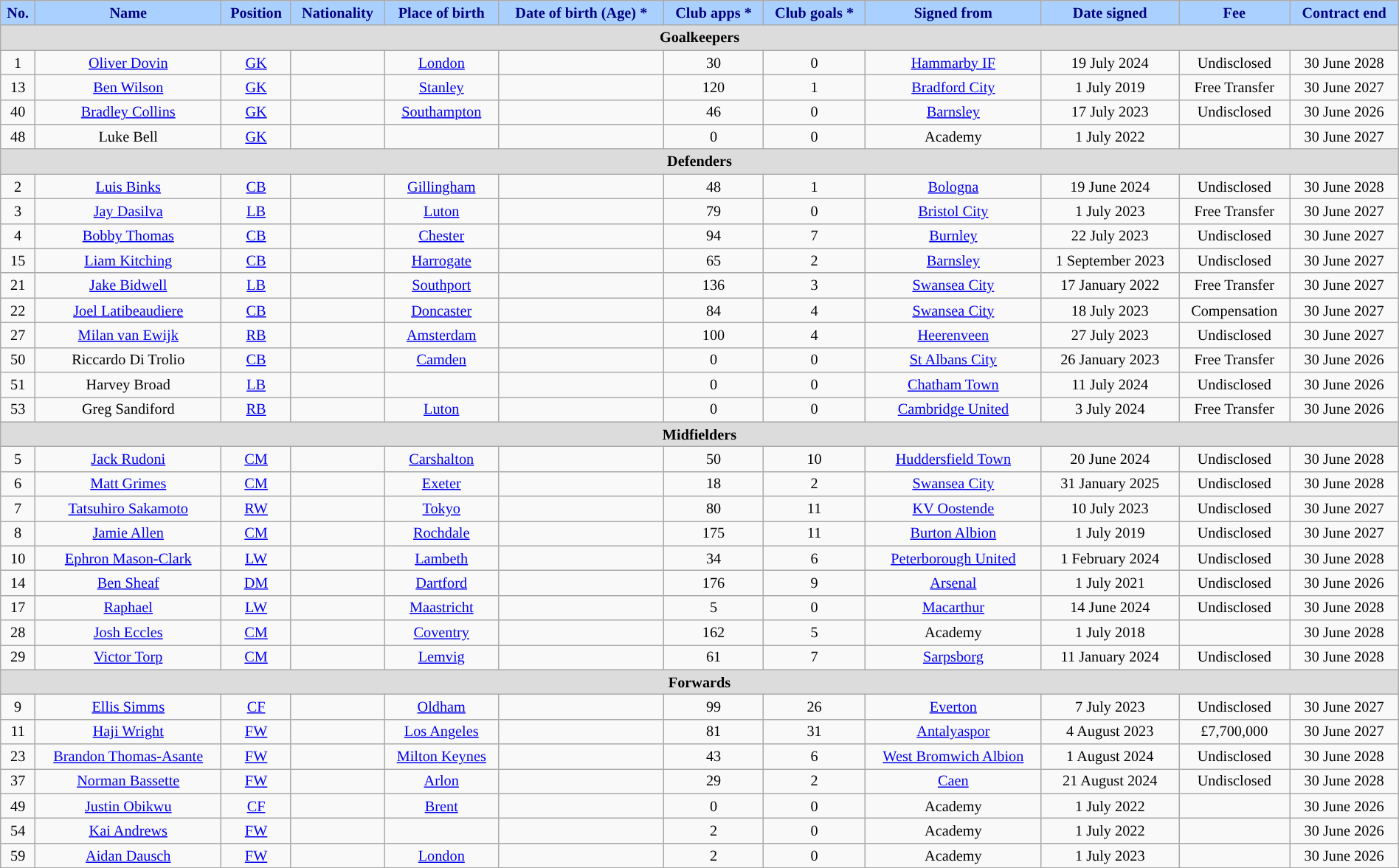<table class="wikitable" style="text-align:center; font-size:84.5%; width:100%;">
<tr>
<th style="background:#AAD0FF; color:#000080; ">No.</th>
<th style="background:#AAD0FF; color:#000080; ">Name</th>
<th style="background:#AAD0FF; color:#000080; ">Position</th>
<th style="background:#AAD0FF; color:#000080; ">Nationality</th>
<th style="background:#AAD0FF; color:#000080; ">Place of birth</th>
<th style="background:#AAD0FF; color:#000080; ">Date of birth (Age) *</th>
<th style="background:#AAD0FF; color:#000080; ">Club apps *</th>
<th style="background:#AAD0FF; color:#000080; ">Club goals *</th>
<th style="background:#AAD0FF; color:#000080; ">Signed from</th>
<th style="background:#AAD0FF; color:#000080; ">Date signed</th>
<th style="background:#AAD0FF; color:#000080; ">Fee</th>
<th style="background:#AAD0FF; color:#000080; ">Contract end</th>
</tr>
<tr>
<th colspan="14" style="background:#dcdcdc; tepxt-align:center;">Goalkeepers</th>
</tr>
<tr>
<td>1</td>
<td><a href='#'>Oliver Dovin</a></td>
<td><a href='#'>GK</a></td>
<td></td>
<td><a href='#'>London</a></td>
<td></td>
<td>30</td>
<td>0</td>
<td><a href='#'>Hammarby IF</a></td>
<td>19 July 2024</td>
<td>Undisclosed</td>
<td>30 June 2028</td>
</tr>
<tr>
<td>13</td>
<td><a href='#'>Ben Wilson</a></td>
<td><a href='#'>GK</a></td>
<td></td>
<td><a href='#'>Stanley</a></td>
<td></td>
<td>120</td>
<td>1</td>
<td><a href='#'>Bradford City</a></td>
<td>1 July 2019</td>
<td>Free Transfer</td>
<td>30 June 2027</td>
</tr>
<tr>
<td>40</td>
<td><a href='#'>Bradley Collins</a></td>
<td><a href='#'>GK</a></td>
<td></td>
<td><a href='#'>Southampton</a></td>
<td></td>
<td>46</td>
<td>0</td>
<td><a href='#'>Barnsley</a></td>
<td>17 July 2023</td>
<td>Undisclosed</td>
<td>30 June 2026</td>
</tr>
<tr>
<td>48</td>
<td>Luke Bell</td>
<td><a href='#'>GK</a></td>
<td></td>
<td></td>
<td></td>
<td>0</td>
<td>0</td>
<td>Academy</td>
<td>1 July 2022</td>
<td></td>
<td>30 June 2027</td>
</tr>
<tr>
<th colspan="14" style="background:#dcdcdc; tepxt-align:center;">Defenders</th>
</tr>
<tr>
<td>2</td>
<td><a href='#'>Luis Binks</a></td>
<td><a href='#'>CB</a></td>
<td></td>
<td><a href='#'>Gillingham</a></td>
<td></td>
<td>48</td>
<td>1</td>
<td><a href='#'>Bologna</a></td>
<td>19 June 2024</td>
<td>Undisclosed</td>
<td>30 June 2028</td>
</tr>
<tr>
<td>3</td>
<td><a href='#'>Jay Dasilva</a></td>
<td><a href='#'>LB</a></td>
<td></td>
<td><a href='#'>Luton</a></td>
<td></td>
<td>79</td>
<td>0</td>
<td><a href='#'>Bristol City</a></td>
<td>1 July 2023</td>
<td>Free Transfer</td>
<td>30 June 2027</td>
</tr>
<tr>
<td>4</td>
<td><a href='#'>Bobby Thomas</a></td>
<td><a href='#'>CB</a></td>
<td></td>
<td><a href='#'>Chester</a></td>
<td></td>
<td>94</td>
<td>7</td>
<td><a href='#'>Burnley</a></td>
<td>22 July 2023</td>
<td>Undisclosed</td>
<td>30 June 2027</td>
</tr>
<tr>
<td>15</td>
<td><a href='#'>Liam Kitching</a></td>
<td><a href='#'>CB</a></td>
<td></td>
<td><a href='#'>Harrogate</a></td>
<td></td>
<td>65</td>
<td>2</td>
<td><a href='#'>Barnsley</a></td>
<td>1 September 2023</td>
<td>Undisclosed</td>
<td>30 June 2027</td>
</tr>
<tr>
<td>21</td>
<td><a href='#'>Jake Bidwell</a></td>
<td><a href='#'>LB</a></td>
<td></td>
<td><a href='#'>Southport</a></td>
<td></td>
<td>136</td>
<td>3</td>
<td><a href='#'>Swansea City</a></td>
<td>17 January 2022</td>
<td>Free Transfer</td>
<td>30 June 2027</td>
</tr>
<tr>
<td>22</td>
<td><a href='#'>Joel Latibeaudiere</a></td>
<td><a href='#'>CB</a></td>
<td></td>
<td><a href='#'>Doncaster</a></td>
<td></td>
<td>84</td>
<td>4</td>
<td><a href='#'>Swansea City</a></td>
<td>18 July 2023</td>
<td>Compensation</td>
<td>30 June 2027</td>
</tr>
<tr>
<td>27</td>
<td><a href='#'>Milan van Ewijk</a></td>
<td><a href='#'>RB</a></td>
<td></td>
<td><a href='#'>Amsterdam</a></td>
<td></td>
<td>100</td>
<td>4</td>
<td><a href='#'>Heerenveen</a></td>
<td>27 July 2023</td>
<td>Undisclosed</td>
<td>30 June 2027</td>
</tr>
<tr>
<td>50</td>
<td>Riccardo Di Trolio</td>
<td><a href='#'>CB</a></td>
<td></td>
<td><a href='#'>Camden</a></td>
<td></td>
<td>0</td>
<td>0</td>
<td><a href='#'>St Albans City</a></td>
<td>26 January 2023</td>
<td>Free Transfer</td>
<td>30 June 2026</td>
</tr>
<tr>
<td>51</td>
<td>Harvey Broad</td>
<td><a href='#'>LB</a></td>
<td></td>
<td></td>
<td></td>
<td>0</td>
<td>0</td>
<td><a href='#'>Chatham Town</a></td>
<td>11 July 2024</td>
<td>Undisclosed</td>
<td>30 June 2026</td>
</tr>
<tr>
<td>53</td>
<td>Greg Sandiford</td>
<td><a href='#'>RB</a></td>
<td></td>
<td><a href='#'>Luton</a></td>
<td></td>
<td>0</td>
<td>0</td>
<td><a href='#'>Cambridge United</a></td>
<td>3 July 2024</td>
<td>Free Transfer</td>
<td>30 June 2026</td>
</tr>
<tr>
<th colspan="14" style="background:#dcdcdc; tepxt-align:center;">Midfielders</th>
</tr>
<tr>
<td>5</td>
<td><a href='#'>Jack Rudoni</a></td>
<td><a href='#'>CM</a></td>
<td></td>
<td><a href='#'>Carshalton</a></td>
<td></td>
<td>50</td>
<td>10</td>
<td><a href='#'>Huddersfield Town</a></td>
<td>20 June 2024</td>
<td>Undisclosed</td>
<td>30 June 2028</td>
</tr>
<tr>
<td>6</td>
<td><a href='#'>Matt Grimes</a></td>
<td><a href='#'>CM</a></td>
<td></td>
<td><a href='#'>Exeter</a></td>
<td></td>
<td>18</td>
<td>2</td>
<td><a href='#'>Swansea City</a></td>
<td>31 January 2025</td>
<td>Undisclosed</td>
<td>30 June 2028</td>
</tr>
<tr>
<td>7</td>
<td><a href='#'>Tatsuhiro Sakamoto</a></td>
<td><a href='#'>RW</a></td>
<td></td>
<td><a href='#'>Tokyo</a></td>
<td></td>
<td>80</td>
<td>11</td>
<td><a href='#'>KV Oostende</a></td>
<td>10 July 2023</td>
<td>Undisclosed</td>
<td>30 June 2027</td>
</tr>
<tr>
<td>8</td>
<td><a href='#'>Jamie Allen</a></td>
<td><a href='#'>CM</a></td>
<td></td>
<td><a href='#'>Rochdale</a></td>
<td></td>
<td>175</td>
<td>11</td>
<td><a href='#'>Burton Albion</a></td>
<td>1 July 2019</td>
<td>Undisclosed</td>
<td>30 June 2027</td>
</tr>
<tr>
<td>10</td>
<td><a href='#'>Ephron Mason-Clark</a></td>
<td><a href='#'>LW</a></td>
<td></td>
<td><a href='#'>Lambeth</a></td>
<td></td>
<td>34</td>
<td>6</td>
<td><a href='#'>Peterborough United</a></td>
<td>1 February 2024</td>
<td>Undisclosed</td>
<td>30 June 2028</td>
</tr>
<tr>
<td>14</td>
<td><a href='#'>Ben Sheaf</a></td>
<td><a href='#'>DM</a></td>
<td></td>
<td><a href='#'>Dartford</a></td>
<td></td>
<td>176</td>
<td>9</td>
<td><a href='#'>Arsenal</a></td>
<td>1 July 2021</td>
<td>Undisclosed</td>
<td>30 June 2026</td>
</tr>
<tr>
<td>17</td>
<td><a href='#'>Raphael</a></td>
<td><a href='#'>LW</a></td>
<td> </td>
<td><a href='#'>Maastricht</a></td>
<td></td>
<td>5</td>
<td>0</td>
<td><a href='#'>Macarthur</a></td>
<td>14 June 2024</td>
<td>Undisclosed</td>
<td>30 June 2028</td>
</tr>
<tr>
<td>28</td>
<td><a href='#'>Josh Eccles</a></td>
<td><a href='#'>CM</a></td>
<td></td>
<td><a href='#'>Coventry</a></td>
<td></td>
<td>162</td>
<td>5</td>
<td>Academy</td>
<td>1 July 2018</td>
<td></td>
<td>30 June 2028</td>
</tr>
<tr>
<td>29</td>
<td><a href='#'>Victor Torp</a></td>
<td><a href='#'>CM</a></td>
<td></td>
<td><a href='#'>Lemvig</a></td>
<td></td>
<td>61</td>
<td>7</td>
<td><a href='#'>Sarpsborg</a></td>
<td>11 January 2024</td>
<td>Undisclosed</td>
<td>30 June 2028</td>
</tr>
<tr>
<th colspan="14" style="background:#dcdcdc; tepxt-align:center;">Forwards</th>
</tr>
<tr>
<td>9</td>
<td><a href='#'>Ellis Simms</a></td>
<td><a href='#'>CF</a></td>
<td></td>
<td><a href='#'>Oldham</a></td>
<td></td>
<td>99</td>
<td>26</td>
<td><a href='#'>Everton</a></td>
<td>7 July 2023</td>
<td>Undisclosed</td>
<td>30 June 2027</td>
</tr>
<tr>
<td>11</td>
<td><a href='#'>Haji Wright</a></td>
<td><a href='#'>FW</a></td>
<td></td>
<td><a href='#'>Los Angeles</a></td>
<td></td>
<td>81</td>
<td>31</td>
<td><a href='#'>Antalyaspor</a></td>
<td>4 August 2023</td>
<td>£7,700,000</td>
<td>30 June 2027</td>
</tr>
<tr>
<td>23</td>
<td><a href='#'>Brandon Thomas-Asante</a></td>
<td><a href='#'>FW</a></td>
<td> </td>
<td><a href='#'>Milton Keynes</a></td>
<td></td>
<td>43</td>
<td>6</td>
<td><a href='#'>West Bromwich Albion</a></td>
<td>1 August 2024</td>
<td>Undisclosed</td>
<td>30 June 2028</td>
</tr>
<tr>
<td>37</td>
<td><a href='#'>Norman Bassette</a></td>
<td><a href='#'>FW</a></td>
<td></td>
<td><a href='#'>Arlon</a></td>
<td></td>
<td>29</td>
<td>2</td>
<td><a href='#'>Caen</a></td>
<td>21 August 2024</td>
<td>Undisclosed</td>
<td>30 June 2028</td>
</tr>
<tr>
<td>49</td>
<td><a href='#'>Justin Obikwu</a></td>
<td><a href='#'>CF</a></td>
<td> </td>
<td><a href='#'>Brent</a></td>
<td></td>
<td>0</td>
<td>0</td>
<td>Academy</td>
<td>1 July 2022</td>
<td></td>
<td>30 June 2026</td>
</tr>
<tr>
<td>54</td>
<td><a href='#'>Kai Andrews</a></td>
<td><a href='#'>FW</a></td>
<td></td>
<td></td>
<td></td>
<td>2</td>
<td>0</td>
<td>Academy</td>
<td>1 July 2022</td>
<td></td>
<td>30 June 2026</td>
</tr>
<tr>
<td>59</td>
<td><a href='#'>Aidan Dausch</a></td>
<td><a href='#'>FW</a></td>
<td></td>
<td><a href='#'>London</a></td>
<td></td>
<td>2</td>
<td>0</td>
<td>Academy</td>
<td>1 July 2023</td>
<td></td>
<td>30 June 2026</td>
</tr>
</table>
